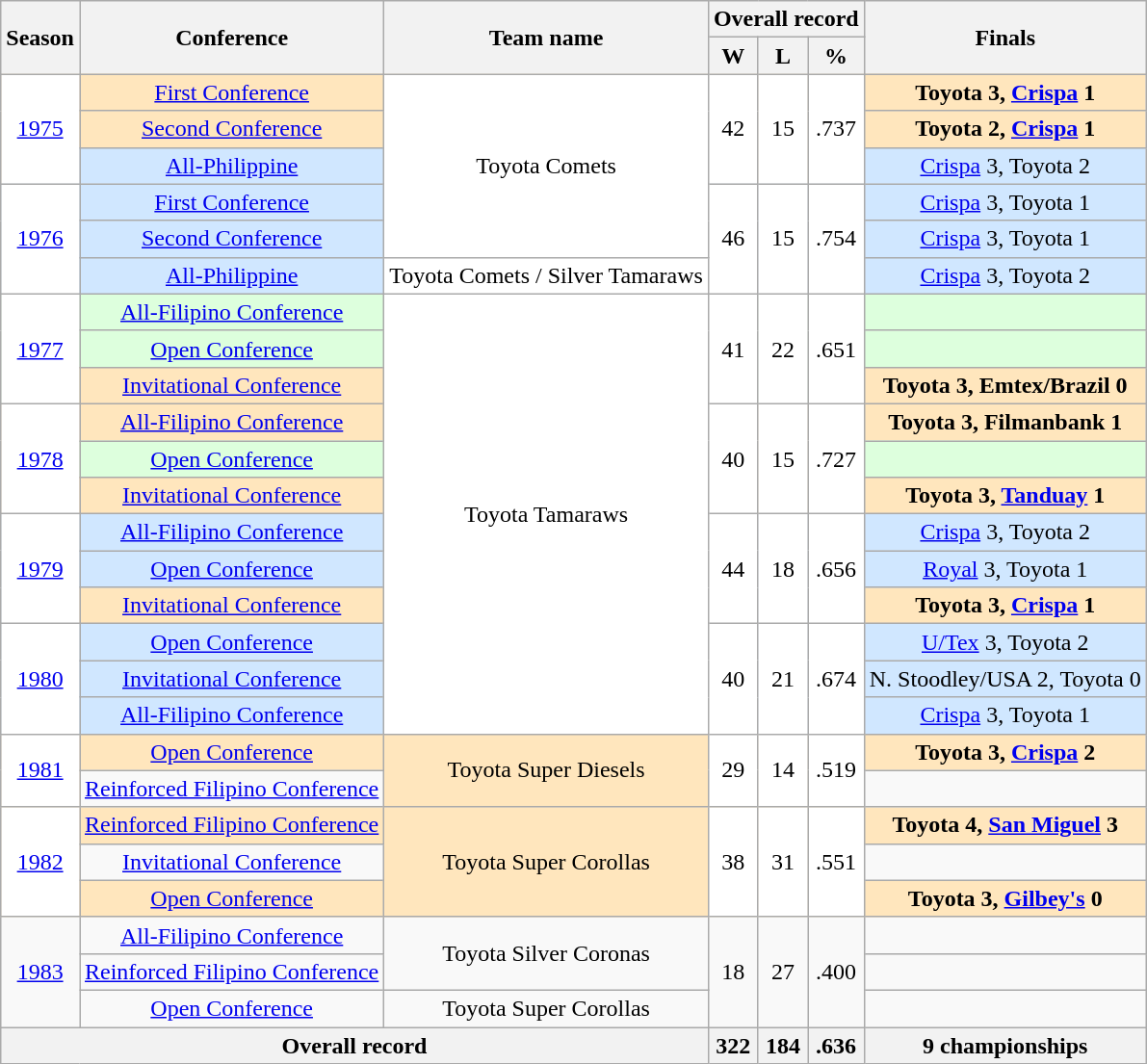<table class=wikitable style="text-align:center;">
<tr>
<th rowspan=2>Season</th>
<th rowspan=2>Conference</th>
<th rowspan=2>Team name</th>
<th colspan=3>Overall record</th>
<th rowspan=2>Finals</th>
</tr>
<tr>
<th>W</th>
<th>L</th>
<th>%</th>
</tr>
<tr bgcolor=FFE6BD>
<td bgcolor=white rowspan=3><a href='#'>1975</a></td>
<td><a href='#'>First Conference</a></td>
<td bgcolor=white rowspan=5>Toyota Comets</td>
<td bgcolor=white rowspan=3>42</td>
<td bgcolor=white rowspan=3>15</td>
<td bgcolor=white rowspan=3>.737</td>
<td><strong>Toyota 3, <a href='#'>Crispa</a> 1</strong></td>
</tr>
<tr bgcolor=FFE6BD>
<td><a href='#'>Second Conference</a></td>
<td><strong>Toyota 2, <a href='#'>Crispa</a> 1</strong></td>
</tr>
<tr bgcolor=#D0E7FF>
<td><a href='#'>All-Philippine</a></td>
<td><a href='#'>Crispa</a> 3, Toyota 2</td>
</tr>
<tr bgcolor=#D0E7FF>
<td bgcolor=white rowspan=3><a href='#'>1976</a></td>
<td><a href='#'>First Conference</a></td>
<td bgcolor=white rowspan=3>46</td>
<td bgcolor=white rowspan=3>15</td>
<td bgcolor=white rowspan=3>.754</td>
<td><a href='#'>Crispa</a> 3, Toyota 1</td>
</tr>
<tr bgcolor=#D0E7FF>
<td><a href='#'>Second Conference</a></td>
<td><a href='#'>Crispa</a> 3, Toyota 1</td>
</tr>
<tr bgcolor=#D0E7FF>
<td><a href='#'>All-Philippine</a></td>
<td bgcolor=white rowspan=1>Toyota Comets / Silver Tamaraws</td>
<td><a href='#'>Crispa</a> 3, Toyota 2</td>
</tr>
<tr bgcolor=#DDFFDD>
<td bgcolor=white rowspan=3><a href='#'>1977</a></td>
<td><a href='#'>All-Filipino Conference</a></td>
<td bgcolor=white rowspan=12>Toyota Tamaraws</td>
<td bgcolor=white rowspan=3>41</td>
<td bgcolor=white rowspan=3>22</td>
<td bgcolor=white rowspan=3>.651</td>
<td></td>
</tr>
<tr bgcolor=#DDFFDD>
<td><a href='#'>Open Conference</a></td>
<td></td>
</tr>
<tr bgcolor=FFE6BD>
<td><a href='#'>Invitational Conference</a></td>
<td><strong>Toyota 3, Emtex/Brazil 0</strong></td>
</tr>
<tr bgcolor=FFE6BD>
<td bgcolor=white rowspan=3><a href='#'>1978</a></td>
<td><a href='#'>All-Filipino Conference</a></td>
<td bgcolor=white rowspan=3>40</td>
<td bgcolor=white rowspan=3>15</td>
<td bgcolor=white rowspan=3>.727</td>
<td><strong>Toyota 3, Filmanbank 1</strong></td>
</tr>
<tr bgcolor=#DDFFDD>
<td><a href='#'>Open Conference</a></td>
<td></td>
</tr>
<tr bgcolor=FFE6BD>
<td><a href='#'>Invitational Conference</a></td>
<td><strong>Toyota 3, <a href='#'>Tanduay</a> 1</strong></td>
</tr>
<tr bgcolor=#D0E7FF>
<td bgcolor=white rowspan=3><a href='#'>1979</a></td>
<td><a href='#'>All-Filipino Conference</a></td>
<td bgcolor=white rowspan=3>44</td>
<td bgcolor=white rowspan=3>18</td>
<td bgcolor=white rowspan=3>.656</td>
<td><a href='#'>Crispa</a> 3, Toyota 2</td>
</tr>
<tr bgcolor=#D0E7FF>
<td><a href='#'>Open Conference</a></td>
<td><a href='#'>Royal</a> 3, Toyota 1</td>
</tr>
<tr bgcolor=FFE6BD>
<td><a href='#'>Invitational Conference</a></td>
<td><strong>Toyota 3, <a href='#'>Crispa</a> 1</strong></td>
</tr>
<tr bgcolor=#D0E7FF>
<td bgcolor=white rowspan=3><a href='#'>1980</a></td>
<td><a href='#'>Open Conference</a></td>
<td bgcolor=white rowspan=3>40</td>
<td bgcolor=white rowspan=3>21</td>
<td bgcolor=white rowspan=3>.674</td>
<td><a href='#'>U/Tex</a> 3, Toyota 2</td>
</tr>
<tr bgcolor=#D0E7FF>
<td><a href='#'>Invitational Conference</a></td>
<td>N. Stoodley/USA 2, Toyota 0</td>
</tr>
<tr bgcolor=#D0E7FF>
<td><a href='#'>All-Filipino Conference</a></td>
<td><a href='#'>Crispa</a> 3, Toyota 1</td>
</tr>
<tr bgcolor=FFE6BD>
<td bgcolor=white rowspan=2><a href='#'>1981</a></td>
<td><a href='#'>Open Conference</a></td>
<td rowspan=2>Toyota Super Diesels</td>
<td bgcolor=white rowspan=2>29</td>
<td bgcolor=white rowspan=2>14</td>
<td bgcolor=white rowspan=2>.519</td>
<td><strong>Toyota 3, <a href='#'>Crispa</a> 2</strong></td>
</tr>
<tr>
<td><a href='#'>Reinforced Filipino Conference</a></td>
<td></td>
</tr>
<tr bgcolor=FFE6BD>
<td bgcolor=white rowspan=3><a href='#'>1982</a></td>
<td><a href='#'>Reinforced Filipino Conference</a></td>
<td rowspan=3>Toyota Super Corollas</td>
<td bgcolor=white rowspan=3>38</td>
<td bgcolor=white rowspan=3>31</td>
<td bgcolor=white rowspan=3>.551</td>
<td><strong>Toyota 4, <a href='#'>San Miguel</a> 3</strong></td>
</tr>
<tr>
<td><a href='#'>Invitational Conference</a></td>
<td></td>
</tr>
<tr bgcolor=FFE6BD>
<td><a href='#'>Open Conference</a></td>
<td><strong>Toyota 3, <a href='#'>Gilbey's</a> 0</strong></td>
</tr>
<tr>
<td rowspan=3><a href='#'>1983</a></td>
<td><a href='#'>All-Filipino Conference</a></td>
<td rowspan=2>Toyota Silver Coronas</td>
<td rowspan=3>18</td>
<td rowspan=3>27</td>
<td rowspan=3>.400</td>
<td></td>
</tr>
<tr>
<td><a href='#'>Reinforced Filipino Conference</a></td>
<td></td>
</tr>
<tr>
<td><a href='#'>Open Conference</a></td>
<td rowspan=1>Toyota Super Corollas</td>
<td></td>
</tr>
<tr>
<th colspan=3>Overall record</th>
<th>322</th>
<th>184</th>
<th>.636</th>
<th>9 championships</th>
</tr>
</table>
